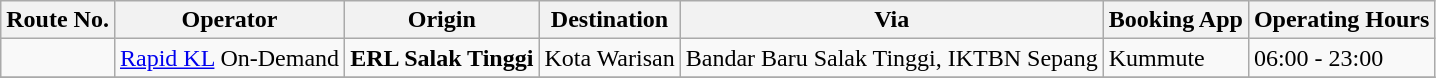<table class="wikitable">
<tr>
<th>Route No.</th>
<th>Operator</th>
<th>Origin</th>
<th>Destination</th>
<th>Via</th>
<th>Booking App</th>
<th>Operating Hours</th>
</tr>
<tr>
<td></td>
<td><a href='#'>Rapid KL</a> On-Demand</td>
<td> <strong>ERL Salak Tinggi</strong></td>
<td>Kota Warisan</td>
<td>Bandar Baru Salak Tinggi, IKTBN Sepang</td>
<td>Kummute</td>
<td>06:00 - 23:00</td>
</tr>
<tr>
</tr>
</table>
